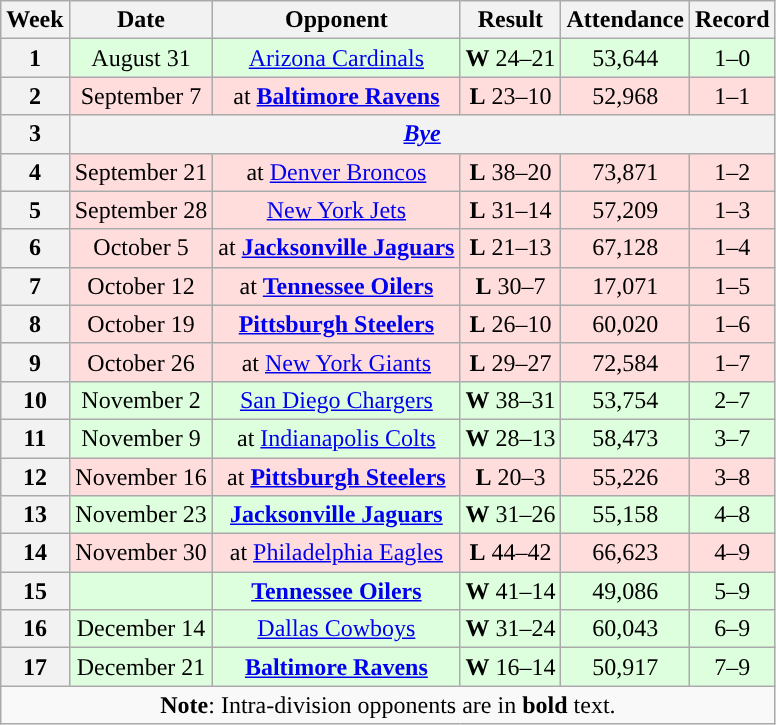<table class="wikitable" style="text-align:center;">
<tr>
<th>Week</th>
<th>Date</th>
<th>Opponent</th>
<th>Result</th>
<th>Attendance</th>
<th>Record</th>
</tr>
<tr style="background:#dfd;">
<th>1</th>
<td>August 31</td>
<td><a href='#'>Arizona Cardinals</a></td>
<td><strong>W</strong> 24–21</td>
<td>53,644</td>
<td>1–0</td>
</tr>
<tr style="background:#fdd;">
<th>2</th>
<td>September 7</td>
<td>at <strong><a href='#'>Baltimore Ravens</a></strong></td>
<td><strong>L</strong> 23–10</td>
<td>52,968</td>
<td>1–1</td>
</tr>
<tr>
<th>3</th>
<th colspan="5" style="text-align:center;"><em><a href='#'>Bye</a></em></th>
</tr>
<tr style="background:#fdd;">
<th>4</th>
<td>September 21</td>
<td>at <a href='#'>Denver Broncos</a></td>
<td><strong>L</strong> 38–20</td>
<td>73,871</td>
<td>1–2</td>
</tr>
<tr style="background:#fdd;">
<th>5</th>
<td>September 28</td>
<td><a href='#'>New York Jets</a></td>
<td><strong>L</strong> 31–14</td>
<td>57,209</td>
<td>1–3</td>
</tr>
<tr style="background:#fdd;">
<th>6</th>
<td>October 5</td>
<td>at <strong><a href='#'>Jacksonville Jaguars</a></strong></td>
<td><strong>L</strong> 21–13</td>
<td>67,128</td>
<td>1–4</td>
</tr>
<tr style="background:#fdd;">
<th>7</th>
<td>October 12</td>
<td>at <strong><a href='#'>Tennessee Oilers</a></strong></td>
<td><strong>L</strong> 30–7</td>
<td>17,071</td>
<td>1–5</td>
</tr>
<tr style="background:#fdd;">
<th>8</th>
<td>October 19</td>
<td><strong><a href='#'>Pittsburgh Steelers</a></strong></td>
<td><strong>L</strong> 26–10</td>
<td>60,020</td>
<td>1–6</td>
</tr>
<tr style="background:#fdd;”">
<th>9</th>
<td>October 26</td>
<td>at <a href='#'>New York Giants</a></td>
<td><strong>L</strong> 29–27</td>
<td>72,584</td>
<td>1–7</td>
</tr>
<tr style="background:#dfd;">
<th>10</th>
<td>November 2</td>
<td><a href='#'>San Diego Chargers</a></td>
<td><strong>W</strong> 38–31</td>
<td>53,754</td>
<td>2–7</td>
</tr>
<tr style="background:#dfd;”">
<th>11</th>
<td>November 9</td>
<td>at <a href='#'>Indianapolis Colts</a></td>
<td><strong>W</strong> 28–13</td>
<td>58,473</td>
<td>3–7</td>
</tr>
<tr style="background:#fdd;">
<th>12</th>
<td>November 16</td>
<td>at <strong><a href='#'>Pittsburgh Steelers</a></strong></td>
<td><strong>L</strong> 20–3</td>
<td>55,226</td>
<td>3–8</td>
</tr>
<tr style="background:#dfd;">
<th>13</th>
<td>November 23</td>
<td><strong><a href='#'>Jacksonville Jaguars</a></strong></td>
<td><strong>W</strong> 31–26</td>
<td>55,158</td>
<td>4–8</td>
</tr>
<tr style="background:#fdd;">
<th>14</th>
<td>November 30</td>
<td>at <a href='#'>Philadelphia Eagles</a></td>
<td><strong>L</strong> 44–42</td>
<td>66,623</td>
<td>4–9</td>
</tr>
<tr style="background:#dfd;">
<th>15</th>
<td></td>
<td><strong><a href='#'>Tennessee Oilers</a></strong></td>
<td><strong>W</strong> 41–14</td>
<td>49,086</td>
<td>5–9</td>
</tr>
<tr style="background:#dfd;">
<th>16</th>
<td>December 14</td>
<td><a href='#'>Dallas Cowboys</a></td>
<td><strong>W</strong> 31–24</td>
<td>60,043</td>
<td>6–9</td>
</tr>
<tr style="background:#dfd;">
<th>17</th>
<td>December 21</td>
<td><strong><a href='#'>Baltimore Ravens</a></strong></td>
<td><strong>W</strong> 16–14</td>
<td>50,917</td>
<td>7–9</td>
</tr>
<tr>
<td colspan="6"><strong>Note</strong>: Intra-division opponents are in <strong>bold</strong> text.</td>
</tr>
</table>
